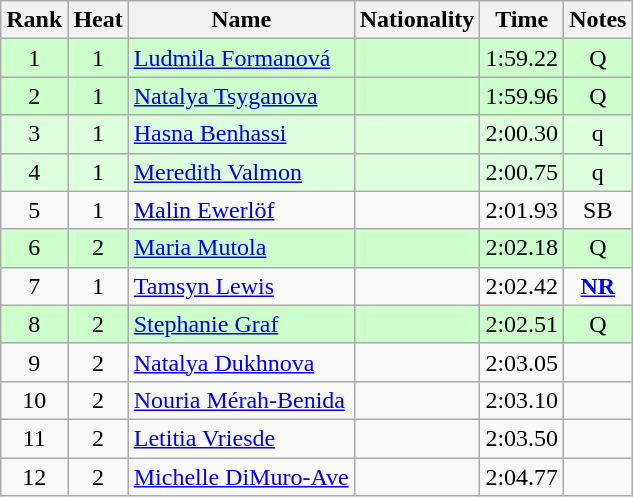<table class="wikitable sortable" style="text-align:center">
<tr>
<th>Rank</th>
<th>Heat</th>
<th>Name</th>
<th>Nationality</th>
<th>Time</th>
<th>Notes</th>
</tr>
<tr bgcolor=ccffcc>
<td>1</td>
<td>1</td>
<td align="left"><a href='#'>Ludmila Formanová</a></td>
<td align=left></td>
<td>1:59.22</td>
<td>Q</td>
</tr>
<tr bgcolor=ccffcc>
<td>2</td>
<td>1</td>
<td align="left"><a href='#'>Natalya Tsyganova</a></td>
<td align=left></td>
<td>1:59.96</td>
<td>Q</td>
</tr>
<tr bgcolor=ddffdd>
<td>3</td>
<td>1</td>
<td align="left"><a href='#'>Hasna Benhassi</a></td>
<td align=left></td>
<td>2:00.30</td>
<td>q</td>
</tr>
<tr bgcolor=ddffdd>
<td>4</td>
<td>1</td>
<td align="left"><a href='#'>Meredith Valmon</a></td>
<td align=left></td>
<td>2:00.75</td>
<td>q</td>
</tr>
<tr>
<td>5</td>
<td>1</td>
<td align="left"><a href='#'>Malin Ewerlöf</a></td>
<td align=left></td>
<td>2:01.93</td>
<td>SB</td>
</tr>
<tr bgcolor=ccffcc>
<td>6</td>
<td>2</td>
<td align="left"><a href='#'>Maria Mutola</a></td>
<td align=left></td>
<td>2:02.18</td>
<td>Q</td>
</tr>
<tr>
<td>7</td>
<td>1</td>
<td align="left"><a href='#'>Tamsyn Lewis</a></td>
<td align=left></td>
<td>2:02.42</td>
<td><strong><a href='#'>NR</a></strong></td>
</tr>
<tr bgcolor=ccffcc>
<td>8</td>
<td>2</td>
<td align="left"><a href='#'>Stephanie Graf</a></td>
<td align=left></td>
<td>2:02.51</td>
<td>Q</td>
</tr>
<tr>
<td>9</td>
<td>2</td>
<td align="left"><a href='#'>Natalya Dukhnova</a></td>
<td align=left></td>
<td>2:03.05</td>
<td></td>
</tr>
<tr>
<td>10</td>
<td>2</td>
<td align="left"><a href='#'>Nouria Mérah-Benida</a></td>
<td align=left></td>
<td>2:03.10</td>
<td></td>
</tr>
<tr>
<td>11</td>
<td>2</td>
<td align="left"><a href='#'>Letitia Vriesde</a></td>
<td align=left></td>
<td>2:03.50</td>
<td></td>
</tr>
<tr>
<td>12</td>
<td>2</td>
<td align="left"><a href='#'>Michelle DiMuro-Ave</a></td>
<td align=left></td>
<td>2:04.77</td>
<td></td>
</tr>
</table>
